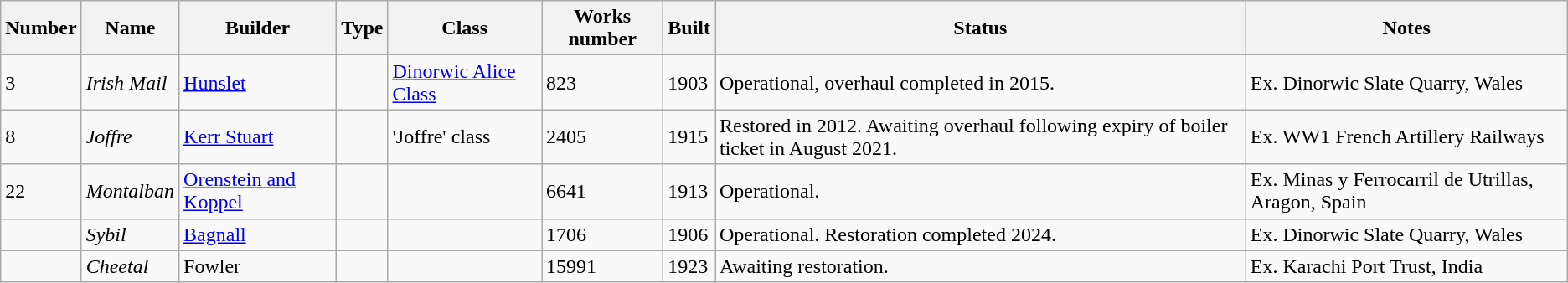<table class="wikitable sortable">
<tr>
<th>Number</th>
<th>Name</th>
<th>Builder</th>
<th>Type</th>
<th>Class</th>
<th>Works number</th>
<th>Built</th>
<th>Status</th>
<th>Notes</th>
</tr>
<tr>
<td>3</td>
<td><em>Irish Mail</em></td>
<td><a href='#'>Hunslet</a></td>
<td></td>
<td><a href='#'>Dinorwic Alice Class</a></td>
<td>823</td>
<td>1903</td>
<td>Operational, overhaul completed in 2015.</td>
<td>Ex. Dinorwic Slate Quarry, Wales</td>
</tr>
<tr>
<td>8</td>
<td><em>Joffre</em></td>
<td><a href='#'>Kerr Stuart</a></td>
<td></td>
<td>'Joffre' class</td>
<td>2405</td>
<td>1915</td>
<td>Restored in 2012. Awaiting overhaul following expiry of boiler ticket in August 2021.</td>
<td>Ex. WW1 French Artillery Railways</td>
</tr>
<tr>
<td>22</td>
<td><em>Montalban</em></td>
<td><a href='#'>Orenstein and Koppel</a></td>
<td></td>
<td></td>
<td>6641</td>
<td>1913</td>
<td>Operational.</td>
<td>Ex. Minas y Ferrocarril de Utrillas, Aragon, Spain</td>
</tr>
<tr>
<td></td>
<td><em>Sybil</em></td>
<td><a href='#'>Bagnall</a></td>
<td></td>
<td></td>
<td>1706</td>
<td>1906</td>
<td>Operational. Restoration completed 2024.</td>
<td>Ex. Dinorwic Slate Quarry, Wales</td>
</tr>
<tr>
<td></td>
<td><em>Cheetal</em></td>
<td>Fowler</td>
<td></td>
<td></td>
<td>15991</td>
<td>1923</td>
<td>Awaiting restoration.</td>
<td>Ex. Karachi Port Trust, India</td>
</tr>
</table>
